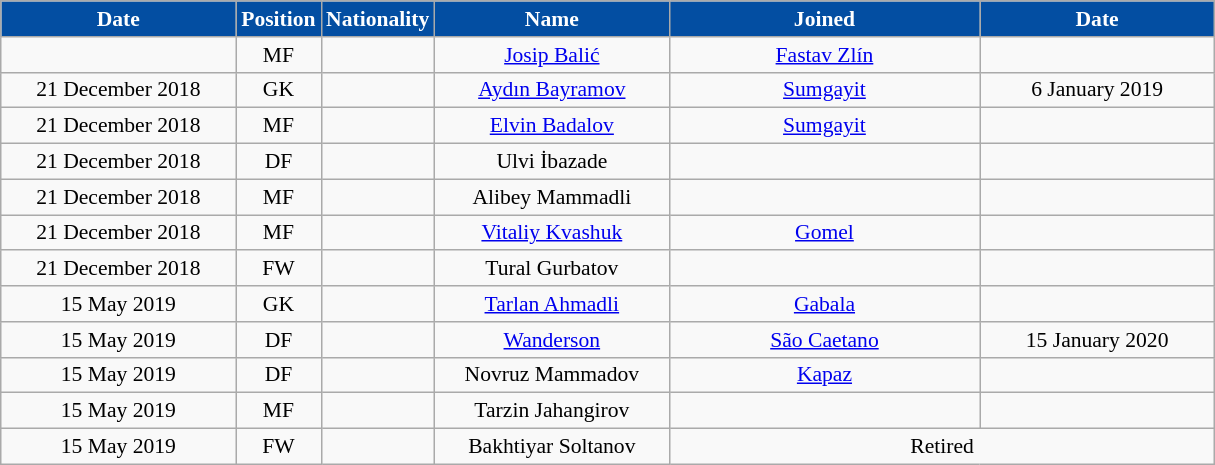<table class="wikitable"  style="text-align:center; font-size:90%; ">
<tr>
<th style="background:#034ea2; color:#ffffff; width:150px;">Date</th>
<th style="background:#034ea2; color:#ffffff; width:50px;">Position</th>
<th style="background:#034ea2; color:#ffffff; width:50px;">Nationality</th>
<th style="background:#034ea2; color:#ffffff; width:150px;">Name</th>
<th style="background:#034ea2; color:#ffffff; width:200px;">Joined</th>
<th style="background:#034ea2; color:#ffffff; width:150px;">Date</th>
</tr>
<tr>
<td></td>
<td>MF</td>
<td></td>
<td><a href='#'>Josip Balić</a></td>
<td><a href='#'>Fastav Zlín</a></td>
<td></td>
</tr>
<tr>
<td>21 December 2018</td>
<td>GK</td>
<td></td>
<td><a href='#'>Aydın Bayramov</a></td>
<td><a href='#'>Sumgayit</a></td>
<td>6 January 2019</td>
</tr>
<tr>
<td>21 December 2018</td>
<td>MF</td>
<td></td>
<td><a href='#'>Elvin Badalov</a></td>
<td><a href='#'>Sumgayit</a></td>
<td></td>
</tr>
<tr>
<td>21 December 2018</td>
<td>DF</td>
<td></td>
<td>Ulvi İbazade</td>
<td></td>
<td></td>
</tr>
<tr>
<td>21 December 2018</td>
<td>MF</td>
<td></td>
<td>Alibey Mammadli</td>
<td></td>
<td></td>
</tr>
<tr>
<td>21 December 2018</td>
<td>MF</td>
<td></td>
<td><a href='#'>Vitaliy Kvashuk</a></td>
<td><a href='#'>Gomel</a></td>
<td></td>
</tr>
<tr>
<td>21 December 2018</td>
<td>FW</td>
<td></td>
<td>Tural Gurbatov</td>
<td></td>
<td></td>
</tr>
<tr>
<td>15 May 2019</td>
<td>GK</td>
<td></td>
<td><a href='#'>Tarlan Ahmadli</a></td>
<td><a href='#'>Gabala</a></td>
<td></td>
</tr>
<tr>
<td>15 May 2019</td>
<td>DF</td>
<td></td>
<td><a href='#'>Wanderson</a></td>
<td><a href='#'>São Caetano</a></td>
<td>15 January 2020</td>
</tr>
<tr>
<td>15 May 2019</td>
<td>DF</td>
<td></td>
<td>Novruz Mammadov</td>
<td><a href='#'>Kapaz</a></td>
<td></td>
</tr>
<tr>
<td>15 May 2019</td>
<td>MF</td>
<td></td>
<td>Tarzin Jahangirov</td>
<td></td>
<td></td>
</tr>
<tr>
<td>15 May 2019</td>
<td>FW</td>
<td></td>
<td>Bakhtiyar Soltanov</td>
<td colspan="2">Retired</td>
</tr>
</table>
